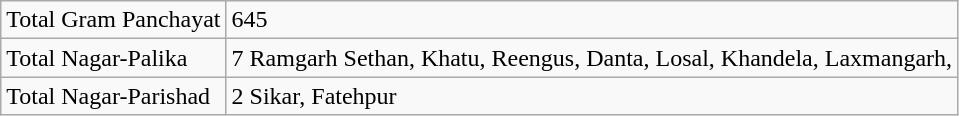<table class="wikitable">
<tr>
<td>Total Gram Panchayat</td>
<td>645 </td>
</tr>
<tr>
<td>Total Nagar-Palika</td>
<td>7 Ramgarh Sethan, Khatu, Reengus, Danta, Losal, Khandela, Laxmangarh,</td>
</tr>
<tr>
<td>Total Nagar-Parishad</td>
<td>2 Sikar, Fatehpur</td>
</tr>
</table>
